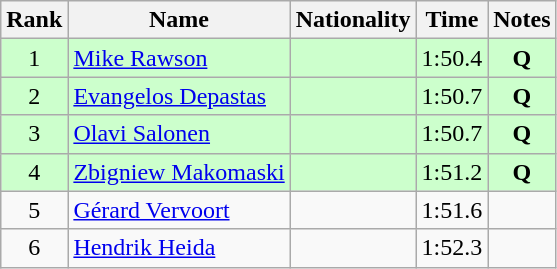<table class="wikitable sortable" style="text-align:center">
<tr>
<th>Rank</th>
<th>Name</th>
<th>Nationality</th>
<th>Time</th>
<th>Notes</th>
</tr>
<tr bgcolor=ccffcc>
<td>1</td>
<td align=left><a href='#'>Mike Rawson</a></td>
<td align=left></td>
<td>1:50.4</td>
<td><strong>Q</strong></td>
</tr>
<tr bgcolor=ccffcc>
<td>2</td>
<td align=left><a href='#'>Evangelos Depastas</a></td>
<td align=left></td>
<td>1:50.7</td>
<td><strong>Q</strong></td>
</tr>
<tr bgcolor=ccffcc>
<td>3</td>
<td align=left><a href='#'>Olavi Salonen</a></td>
<td align=left></td>
<td>1:50.7</td>
<td><strong>Q</strong></td>
</tr>
<tr bgcolor=ccffcc>
<td>4</td>
<td align=left><a href='#'>Zbigniew Makomaski</a></td>
<td align=left></td>
<td>1:51.2</td>
<td><strong>Q</strong></td>
</tr>
<tr>
<td>5</td>
<td align=left><a href='#'>Gérard Vervoort</a></td>
<td align=left></td>
<td>1:51.6</td>
<td></td>
</tr>
<tr>
<td>6</td>
<td align=left><a href='#'>Hendrik Heida</a></td>
<td align=left></td>
<td>1:52.3</td>
<td></td>
</tr>
</table>
